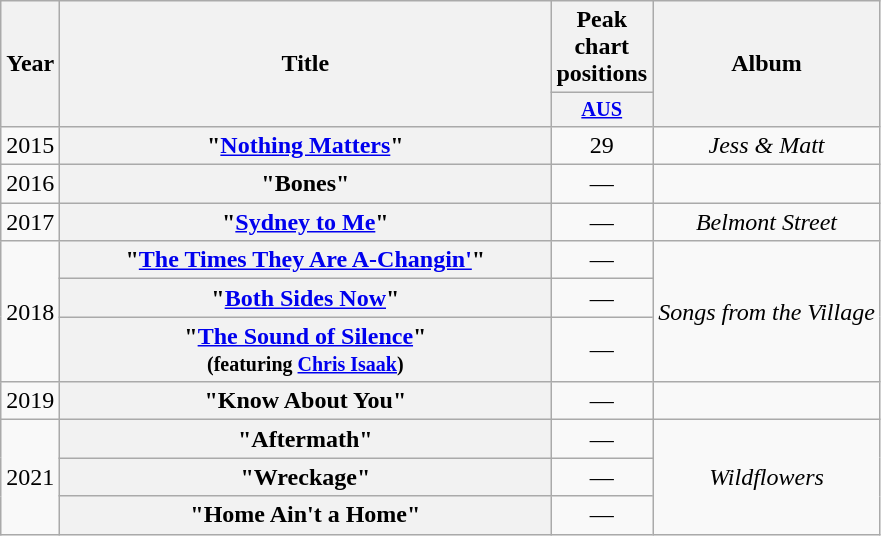<table class="wikitable plainrowheaders" style="text-align:center;">
<tr>
<th scope="col" rowspan="2" style="width:1em;">Year</th>
<th scope="col" rowspan="2" style="width:20em;">Title</th>
<th scope="col" colspan="1">Peak chart positions</th>
<th scope="col" rowspan="2">Album</th>
</tr>
<tr>
<th scope="col" style="width:3em;font-size:85%;"><a href='#'>AUS</a><br></th>
</tr>
<tr>
<td>2015</td>
<th scope="row">"<a href='#'>Nothing Matters</a>"</th>
<td>29</td>
<td><em>Jess & Matt</em></td>
</tr>
<tr>
<td>2016</td>
<th scope="row">"Bones"</th>
<td>—</td>
<td></td>
</tr>
<tr>
<td>2017</td>
<th scope="row">"<a href='#'>Sydney to Me</a>"</th>
<td>—</td>
<td><em>Belmont Street</em></td>
</tr>
<tr>
<td rowspan="3">2018</td>
<th scope="row">"<a href='#'>The Times They Are A-Changin'</a>"</th>
<td>—</td>
<td rowspan="3"><em>Songs from the Village</em></td>
</tr>
<tr>
<th scope="row">"<a href='#'>Both Sides Now</a>"</th>
<td>—</td>
</tr>
<tr>
<th scope="row">"<a href='#'>The Sound of Silence</a>"<br> <small>(featuring <a href='#'>Chris Isaak</a>)</small></th>
<td>—</td>
</tr>
<tr>
<td>2019</td>
<th scope="row">"Know About You"</th>
<td>—</td>
<td></td>
</tr>
<tr>
<td rowspan="3">2021</td>
<th scope="row">"Aftermath"</th>
<td>—</td>
<td rowspan="3"><em>Wildflowers</em></td>
</tr>
<tr>
<th scope="row">"Wreckage"</th>
<td>—</td>
</tr>
<tr>
<th scope="row">"Home Ain't a Home"</th>
<td>—</td>
</tr>
</table>
